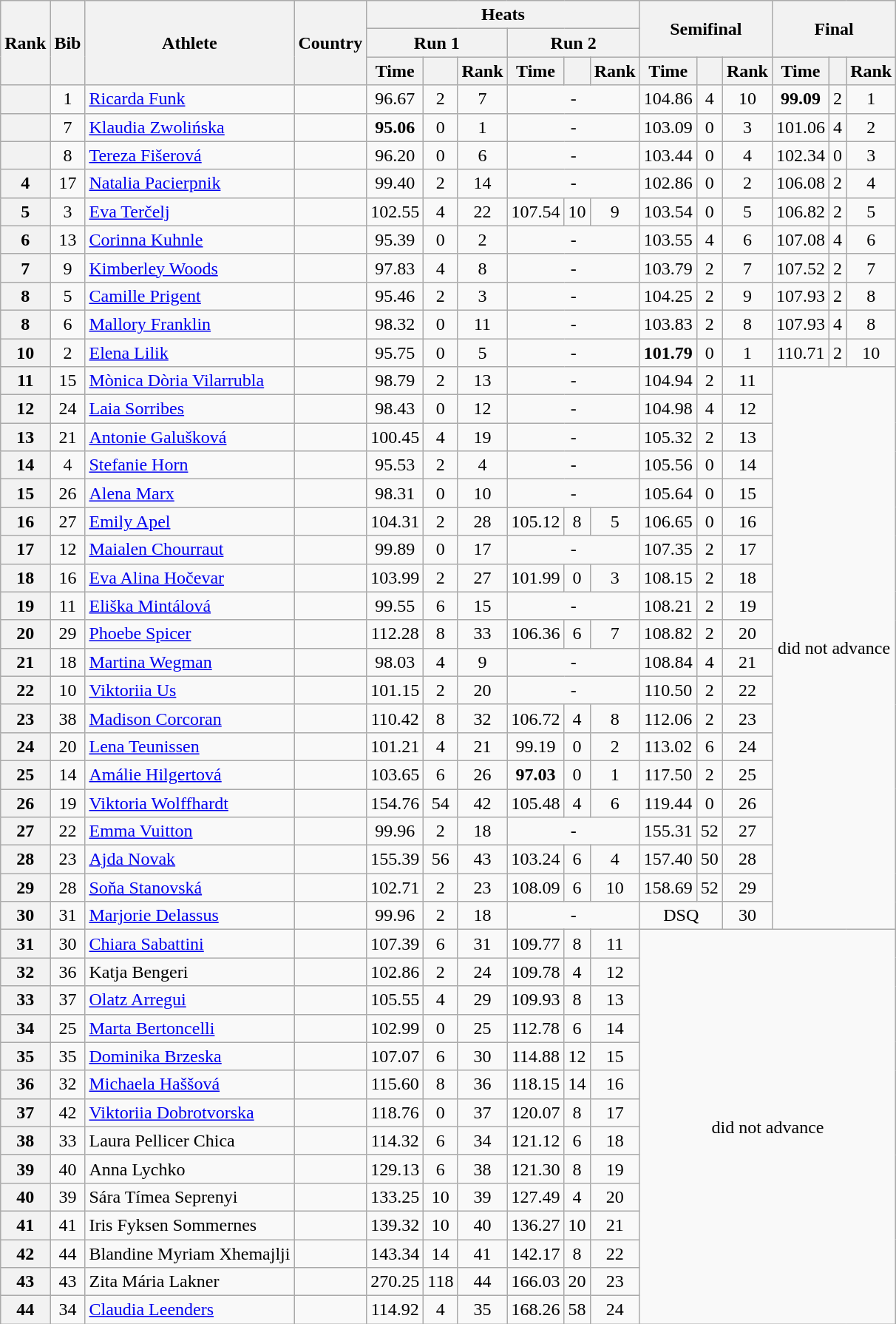<table class="wikitable" style="text-align:center">
<tr>
<th rowspan=3>Rank</th>
<th rowspan=3>Bib</th>
<th rowspan=3>Athlete</th>
<th rowspan=3>Country</th>
<th colspan=6>Heats</th>
<th colspan=3 rowspan=2>Semifinal</th>
<th colspan=3 rowspan=2>Final</th>
</tr>
<tr>
<th colspan=3>Run 1</th>
<th colspan=3>Run 2</th>
</tr>
<tr>
<th>Time</th>
<th></th>
<th>Rank</th>
<th>Time</th>
<th></th>
<th>Rank</th>
<th>Time</th>
<th></th>
<th>Rank</th>
<th>Time</th>
<th></th>
<th>Rank</th>
</tr>
<tr>
<th></th>
<td>1</td>
<td align=left><a href='#'>Ricarda Funk</a></td>
<td align=left></td>
<td>96.67</td>
<td>2</td>
<td>7</td>
<td colspan=3>-</td>
<td>104.86</td>
<td>4</td>
<td>10</td>
<td><strong>99.09</strong></td>
<td>2</td>
<td>1</td>
</tr>
<tr>
<th></th>
<td>7</td>
<td align=left><a href='#'>Klaudia Zwolińska</a></td>
<td align=left></td>
<td><strong>95.06</strong></td>
<td>0</td>
<td>1</td>
<td colspan=3>-</td>
<td>103.09</td>
<td>0</td>
<td>3</td>
<td>101.06</td>
<td>4</td>
<td>2</td>
</tr>
<tr>
<th></th>
<td>8</td>
<td align=left><a href='#'>Tereza Fišerová</a></td>
<td align=left></td>
<td>96.20</td>
<td>0</td>
<td>6</td>
<td colspan=3>-</td>
<td>103.44</td>
<td>0</td>
<td>4</td>
<td>102.34</td>
<td>0</td>
<td>3</td>
</tr>
<tr>
<th>4</th>
<td>17</td>
<td align=left><a href='#'>Natalia Pacierpnik</a></td>
<td align=left></td>
<td>99.40</td>
<td>2</td>
<td>14</td>
<td colspan=3>-</td>
<td>102.86</td>
<td>0</td>
<td>2</td>
<td>106.08</td>
<td>2</td>
<td>4</td>
</tr>
<tr>
<th>5</th>
<td>3</td>
<td align=left><a href='#'>Eva Terčelj</a></td>
<td align=left></td>
<td>102.55</td>
<td>4</td>
<td>22</td>
<td>107.54</td>
<td>10</td>
<td>9</td>
<td>103.54</td>
<td>0</td>
<td>5</td>
<td>106.82</td>
<td>2</td>
<td>5</td>
</tr>
<tr>
<th>6</th>
<td>13</td>
<td align=left><a href='#'>Corinna Kuhnle</a></td>
<td align=left></td>
<td>95.39</td>
<td>0</td>
<td>2</td>
<td colspan=3>-</td>
<td>103.55</td>
<td>4</td>
<td>6</td>
<td>107.08</td>
<td>4</td>
<td>6</td>
</tr>
<tr>
<th>7</th>
<td>9</td>
<td align=left><a href='#'>Kimberley Woods</a></td>
<td align=left></td>
<td>97.83</td>
<td>4</td>
<td>8</td>
<td colspan=3>-</td>
<td>103.79</td>
<td>2</td>
<td>7</td>
<td>107.52</td>
<td>2</td>
<td>7</td>
</tr>
<tr>
<th>8</th>
<td>5</td>
<td align=left><a href='#'>Camille Prigent</a></td>
<td align=left></td>
<td>95.46</td>
<td>2</td>
<td>3</td>
<td colspan=3>-</td>
<td>104.25</td>
<td>2</td>
<td>9</td>
<td>107.93</td>
<td>2</td>
<td>8</td>
</tr>
<tr>
<th>8</th>
<td>6</td>
<td align=left><a href='#'>Mallory Franklin</a></td>
<td align=left></td>
<td>98.32</td>
<td>0</td>
<td>11</td>
<td colspan=3>-</td>
<td>103.83</td>
<td>2</td>
<td>8</td>
<td>107.93</td>
<td>4</td>
<td>8</td>
</tr>
<tr>
<th>10</th>
<td>2</td>
<td align=left><a href='#'>Elena Lilik</a></td>
<td align=left></td>
<td>95.75</td>
<td>0</td>
<td>5</td>
<td colspan=3>-</td>
<td><strong>101.79</strong></td>
<td>0</td>
<td>1</td>
<td>110.71</td>
<td>2</td>
<td>10</td>
</tr>
<tr>
<th>11</th>
<td>15</td>
<td align=left><a href='#'>Mònica Dòria Vilarrubla</a></td>
<td align=left></td>
<td>98.79</td>
<td>2</td>
<td>13</td>
<td colspan=3>-</td>
<td>104.94</td>
<td>2</td>
<td>11</td>
<td colspan=3 rowspan=20>did not advance</td>
</tr>
<tr>
<th>12</th>
<td>24</td>
<td align=left><a href='#'>Laia Sorribes</a></td>
<td align=left></td>
<td>98.43</td>
<td>0</td>
<td>12</td>
<td colspan=3>-</td>
<td>104.98</td>
<td>4</td>
<td>12</td>
</tr>
<tr>
<th>13</th>
<td>21</td>
<td align=left><a href='#'>Antonie Galušková</a></td>
<td align=left></td>
<td>100.45</td>
<td>4</td>
<td>19</td>
<td colspan=3>-</td>
<td>105.32</td>
<td>2</td>
<td>13</td>
</tr>
<tr>
<th>14</th>
<td>4</td>
<td align=left><a href='#'>Stefanie Horn</a></td>
<td align=left></td>
<td>95.53</td>
<td>2</td>
<td>4</td>
<td colspan=3>-</td>
<td>105.56</td>
<td>0</td>
<td>14</td>
</tr>
<tr>
<th>15</th>
<td>26</td>
<td align=left><a href='#'>Alena Marx</a></td>
<td align=left></td>
<td>98.31</td>
<td>0</td>
<td>10</td>
<td colspan=3>-</td>
<td>105.64</td>
<td>0</td>
<td>15</td>
</tr>
<tr>
<th>16</th>
<td>27</td>
<td align=left><a href='#'>Emily Apel</a></td>
<td align=left></td>
<td>104.31</td>
<td>2</td>
<td>28</td>
<td>105.12</td>
<td>8</td>
<td>5</td>
<td>106.65</td>
<td>0</td>
<td>16</td>
</tr>
<tr>
<th>17</th>
<td>12</td>
<td align=left><a href='#'>Maialen Chourraut</a></td>
<td align=left></td>
<td>99.89</td>
<td>0</td>
<td>17</td>
<td colspan=3>-</td>
<td>107.35</td>
<td>2</td>
<td>17</td>
</tr>
<tr>
<th>18</th>
<td>16</td>
<td align=left><a href='#'>Eva Alina Hočevar</a></td>
<td align=left></td>
<td>103.99</td>
<td>2</td>
<td>27</td>
<td>101.99</td>
<td>0</td>
<td>3</td>
<td>108.15</td>
<td>2</td>
<td>18</td>
</tr>
<tr>
<th>19</th>
<td>11</td>
<td align=left><a href='#'>Eliška Mintálová</a></td>
<td align=left></td>
<td>99.55</td>
<td>6</td>
<td>15</td>
<td colspan=3>-</td>
<td>108.21</td>
<td>2</td>
<td>19</td>
</tr>
<tr>
<th>20</th>
<td>29</td>
<td align=left><a href='#'>Phoebe Spicer</a></td>
<td align=left></td>
<td>112.28</td>
<td>8</td>
<td>33</td>
<td>106.36</td>
<td>6</td>
<td>7</td>
<td>108.82</td>
<td>2</td>
<td>20</td>
</tr>
<tr>
<th>21</th>
<td>18</td>
<td align=left><a href='#'>Martina Wegman</a></td>
<td align=left></td>
<td>98.03</td>
<td>4</td>
<td>9</td>
<td colspan=3>-</td>
<td>108.84</td>
<td>4</td>
<td>21</td>
</tr>
<tr>
<th>22</th>
<td>10</td>
<td align=left><a href='#'>Viktoriia Us</a></td>
<td align=left></td>
<td>101.15</td>
<td>2</td>
<td>20</td>
<td colspan=3>-</td>
<td>110.50</td>
<td>2</td>
<td>22</td>
</tr>
<tr>
<th>23</th>
<td>38</td>
<td align=left><a href='#'>Madison Corcoran</a></td>
<td align=left></td>
<td>110.42</td>
<td>8</td>
<td>32</td>
<td>106.72</td>
<td>4</td>
<td>8</td>
<td>112.06</td>
<td>2</td>
<td>23</td>
</tr>
<tr>
<th>24</th>
<td>20</td>
<td align=left><a href='#'>Lena Teunissen</a></td>
<td align=left></td>
<td>101.21</td>
<td>4</td>
<td>21</td>
<td>99.19</td>
<td>0</td>
<td>2</td>
<td>113.02</td>
<td>6</td>
<td>24</td>
</tr>
<tr>
<th>25</th>
<td>14</td>
<td align=left><a href='#'>Amálie Hilgertová</a></td>
<td align=left></td>
<td>103.65</td>
<td>6</td>
<td>26</td>
<td><strong>97.03</strong></td>
<td>0</td>
<td>1</td>
<td>117.50</td>
<td>2</td>
<td>25</td>
</tr>
<tr>
<th>26</th>
<td>19</td>
<td align=left><a href='#'>Viktoria Wolffhardt</a></td>
<td align=left></td>
<td>154.76</td>
<td>54</td>
<td>42</td>
<td>105.48</td>
<td>4</td>
<td>6</td>
<td>119.44</td>
<td>0</td>
<td>26</td>
</tr>
<tr>
<th>27</th>
<td>22</td>
<td align=left><a href='#'>Emma Vuitton</a></td>
<td align=left></td>
<td>99.96</td>
<td>2</td>
<td>18</td>
<td colspan=3>-</td>
<td>155.31</td>
<td>52</td>
<td>27</td>
</tr>
<tr>
<th>28</th>
<td>23</td>
<td align=left><a href='#'>Ajda Novak</a></td>
<td align=left></td>
<td>155.39</td>
<td>56</td>
<td>43</td>
<td>103.24</td>
<td>6</td>
<td>4</td>
<td>157.40</td>
<td>50</td>
<td>28</td>
</tr>
<tr>
<th>29</th>
<td>28</td>
<td align=left><a href='#'>Soňa Stanovská</a></td>
<td align=left></td>
<td>102.71</td>
<td>2</td>
<td>23</td>
<td>108.09</td>
<td>6</td>
<td>10</td>
<td>158.69</td>
<td>52</td>
<td>29</td>
</tr>
<tr>
<th>30</th>
<td>31</td>
<td align=left><a href='#'>Marjorie Delassus</a></td>
<td align=left></td>
<td>99.96</td>
<td>2</td>
<td>18</td>
<td colspan=3>-</td>
<td colspan=2>DSQ</td>
<td>30</td>
</tr>
<tr>
<th>31</th>
<td>30</td>
<td align=left><a href='#'>Chiara Sabattini</a></td>
<td align=left></td>
<td>107.39</td>
<td>6</td>
<td>31</td>
<td>109.77</td>
<td>8</td>
<td>11</td>
<td colspan=6 rowspan=14>did not advance</td>
</tr>
<tr>
<th>32</th>
<td>36</td>
<td align=left>Katja Bengeri</td>
<td align=left></td>
<td>102.86</td>
<td>2</td>
<td>24</td>
<td>109.78</td>
<td>4</td>
<td>12</td>
</tr>
<tr>
<th>33</th>
<td>37</td>
<td align=left><a href='#'>Olatz Arregui</a></td>
<td align=left></td>
<td>105.55</td>
<td>4</td>
<td>29</td>
<td>109.93</td>
<td>8</td>
<td>13</td>
</tr>
<tr>
<th>34</th>
<td>25</td>
<td align=left><a href='#'>Marta Bertoncelli</a></td>
<td align=left></td>
<td>102.99</td>
<td>0</td>
<td>25</td>
<td>112.78</td>
<td>6</td>
<td>14</td>
</tr>
<tr>
<th>35</th>
<td>35</td>
<td align=left><a href='#'>Dominika Brzeska</a></td>
<td align=left></td>
<td>107.07</td>
<td>6</td>
<td>30</td>
<td>114.88</td>
<td>12</td>
<td>15</td>
</tr>
<tr>
<th>36</th>
<td>32</td>
<td align=left><a href='#'>Michaela Haššová</a></td>
<td align=left></td>
<td>115.60</td>
<td>8</td>
<td>36</td>
<td>118.15</td>
<td>14</td>
<td>16</td>
</tr>
<tr>
<th>37</th>
<td>42</td>
<td align=left><a href='#'>Viktoriia Dobrotvorska</a></td>
<td align=left></td>
<td>118.76</td>
<td>0</td>
<td>37</td>
<td>120.07</td>
<td>8</td>
<td>17</td>
</tr>
<tr>
<th>38</th>
<td>33</td>
<td align=left>Laura Pellicer Chica</td>
<td align=left></td>
<td>114.32</td>
<td>6</td>
<td>34</td>
<td>121.12</td>
<td>6</td>
<td>18</td>
</tr>
<tr>
<th>39</th>
<td>40</td>
<td align=left>Anna Lychko</td>
<td align=left></td>
<td>129.13</td>
<td>6</td>
<td>38</td>
<td>121.30</td>
<td>8</td>
<td>19</td>
</tr>
<tr>
<th>40</th>
<td>39</td>
<td align=left>Sára Tímea Seprenyi</td>
<td align=left></td>
<td>133.25</td>
<td>10</td>
<td>39</td>
<td>127.49</td>
<td>4</td>
<td>20</td>
</tr>
<tr>
<th>41</th>
<td>41</td>
<td align=left>Iris Fyksen Sommernes</td>
<td align=left></td>
<td>139.32</td>
<td>10</td>
<td>40</td>
<td>136.27</td>
<td>10</td>
<td>21</td>
</tr>
<tr>
<th>42</th>
<td>44</td>
<td align=left>Blandine Myriam Xhemajlji</td>
<td align=left></td>
<td>143.34</td>
<td>14</td>
<td>41</td>
<td>142.17</td>
<td>8</td>
<td>22</td>
</tr>
<tr>
<th>43</th>
<td>43</td>
<td align=left>Zita Mária Lakner</td>
<td align=left></td>
<td>270.25</td>
<td>118</td>
<td>44</td>
<td>166.03</td>
<td>20</td>
<td>23</td>
</tr>
<tr>
<th>44</th>
<td>34</td>
<td align=left><a href='#'>Claudia Leenders</a></td>
<td align=left></td>
<td>114.92</td>
<td>4</td>
<td>35</td>
<td>168.26</td>
<td>58</td>
<td>24</td>
</tr>
</table>
